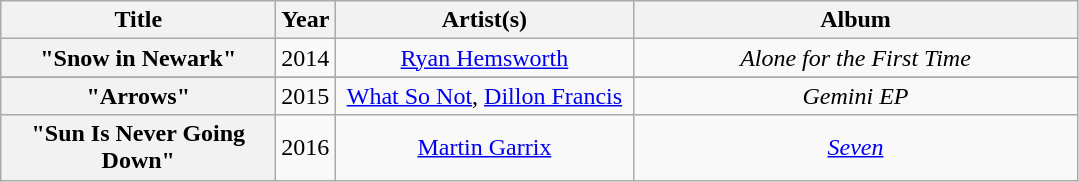<table class="wikitable plainrowheaders" style="text-align:center">
<tr>
<th scope="col" style="width:11em;">Title</th>
<th scope="col">Year</th>
<th scope="col" style="width:12em;">Artist(s)</th>
<th scope="col" style="width:18em;">Album</th>
</tr>
<tr>
<th scope="row">"Snow in Newark"<br></th>
<td>2014</td>
<td><a href='#'>Ryan Hemsworth</a></td>
<td><em>Alone for the First Time</em></td>
</tr>
<tr>
</tr>
<tr>
<th scope="row">"Arrows"<br></th>
<td>2015</td>
<td><a href='#'>What So Not</a>, <a href='#'>Dillon Francis</a></td>
<td><em>Gemini EP</em></td>
</tr>
<tr>
<th scope="row">"Sun Is Never Going Down"<br></th>
<td>2016</td>
<td><a href='#'>Martin Garrix</a></td>
<td><em><a href='#'>Seven</a></em></td>
</tr>
</table>
